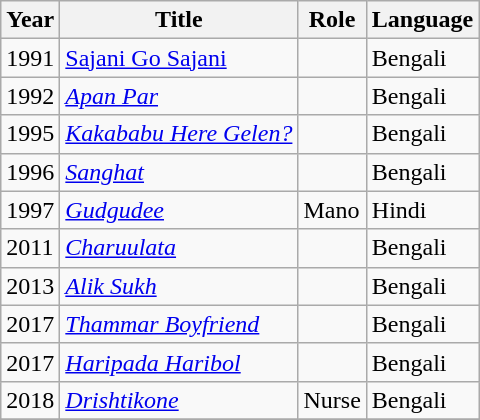<table class="wikitable">
<tr>
<th>Year</th>
<th>Title</th>
<th>Role</th>
<th>Language</th>
</tr>
<tr>
<td>1991</td>
<td><a href='#'>Sajani Go Sajani</a></td>
<td></td>
<td>Bengali</td>
</tr>
<tr>
<td>1992</td>
<td><em><a href='#'>Apan Par</a></em></td>
<td></td>
<td>Bengali</td>
</tr>
<tr>
<td>1995</td>
<td><em><a href='#'>Kakababu Here Gelen?</a></em></td>
<td></td>
<td>Bengali</td>
</tr>
<tr>
<td>1996</td>
<td><em><a href='#'>Sanghat</a></em></td>
<td></td>
<td>Bengali</td>
</tr>
<tr>
<td>1997</td>
<td><em><a href='#'>Gudgudee</a></em></td>
<td>Mano</td>
<td>Hindi</td>
</tr>
<tr>
<td>2011</td>
<td><em><a href='#'>Charuulata</a></em></td>
<td></td>
<td>Bengali</td>
</tr>
<tr>
<td>2013</td>
<td><em><a href='#'>Alik Sukh</a></em></td>
<td></td>
<td>Bengali</td>
</tr>
<tr>
<td>2017</td>
<td><em><a href='#'>Thammar Boyfriend</a></em></td>
<td></td>
<td>Bengali</td>
</tr>
<tr>
<td>2017</td>
<td><em><a href='#'>Haripada Haribol</a></em></td>
<td></td>
<td>Bengali</td>
</tr>
<tr>
<td>2018</td>
<td><em><a href='#'>Drishtikone</a></em></td>
<td>Nurse</td>
<td>Bengali</td>
</tr>
<tr>
</tr>
</table>
